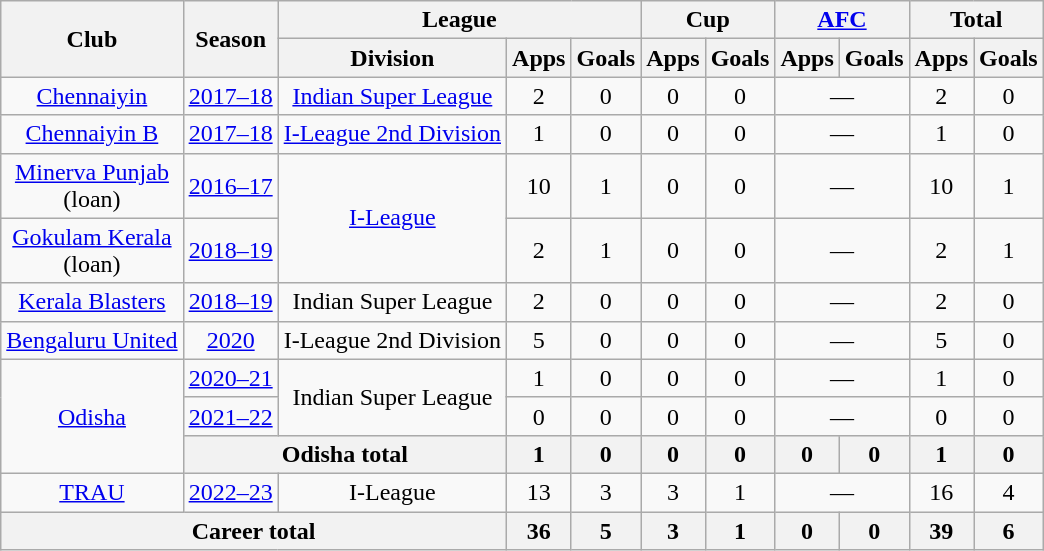<table class="wikitable" style="text-align: center;">
<tr>
<th rowspan="2">Club</th>
<th rowspan="2">Season</th>
<th colspan="3">League</th>
<th colspan="2">Cup</th>
<th colspan="2"><a href='#'>AFC</a></th>
<th colspan="2">Total</th>
</tr>
<tr>
<th>Division</th>
<th>Apps</th>
<th>Goals</th>
<th>Apps</th>
<th>Goals</th>
<th>Apps</th>
<th>Goals</th>
<th>Apps</th>
<th>Goals</th>
</tr>
<tr>
<td rowspan="1"><a href='#'>Chennaiyin</a></td>
<td><a href='#'>2017–18</a></td>
<td rowspan="1"><a href='#'>Indian Super League</a></td>
<td>2</td>
<td>0</td>
<td>0</td>
<td>0</td>
<td colspan="2">—</td>
<td>2</td>
<td>0</td>
</tr>
<tr>
<td rowspan="1"><a href='#'>Chennaiyin B</a></td>
<td><a href='#'>2017–18</a></td>
<td rowspan="1"><a href='#'>I-League 2nd Division</a></td>
<td>1</td>
<td>0</td>
<td>0</td>
<td>0</td>
<td colspan="2">—</td>
<td>1</td>
<td>0</td>
</tr>
<tr>
<td rowspan="1"><a href='#'>Minerva Punjab</a> <br>(loan)</td>
<td><a href='#'>2016–17</a></td>
<td rowspan="2"><a href='#'>I-League</a></td>
<td>10</td>
<td>1</td>
<td>0</td>
<td>0</td>
<td colspan="2">—</td>
<td>10</td>
<td>1</td>
</tr>
<tr>
<td rowspan="1"><a href='#'>Gokulam Kerala</a> <br>(loan)</td>
<td><a href='#'>2018–19</a></td>
<td>2</td>
<td>1</td>
<td>0</td>
<td>0</td>
<td colspan="2">—</td>
<td>2</td>
<td>1</td>
</tr>
<tr>
<td rowspan="1"><a href='#'>Kerala Blasters</a></td>
<td><a href='#'>2018–19</a></td>
<td rowspan="1">Indian Super League</td>
<td>2</td>
<td>0</td>
<td>0</td>
<td>0</td>
<td colspan="2">—</td>
<td>2</td>
<td>0</td>
</tr>
<tr>
<td rowspan="1"><a href='#'>Bengaluru United</a></td>
<td><a href='#'>2020</a></td>
<td rowspan="1">I-League 2nd Division</td>
<td>5</td>
<td>0</td>
<td>0</td>
<td>0</td>
<td colspan="2">—</td>
<td>5</td>
<td>0</td>
</tr>
<tr>
<td rowspan="3"><a href='#'>Odisha</a></td>
<td><a href='#'>2020–21</a></td>
<td rowspan="2">Indian Super League</td>
<td>1</td>
<td>0</td>
<td>0</td>
<td>0</td>
<td colspan="2">—</td>
<td>1</td>
<td>0</td>
</tr>
<tr>
<td><a href='#'>2021–22</a></td>
<td>0</td>
<td>0</td>
<td>0</td>
<td>0</td>
<td colspan="2">—</td>
<td>0</td>
<td>0</td>
</tr>
<tr>
<th colspan="2">Odisha total</th>
<th>1</th>
<th>0</th>
<th>0</th>
<th>0</th>
<th>0</th>
<th>0</th>
<th>1</th>
<th>0</th>
</tr>
<tr>
<td rowspan="1"><a href='#'>TRAU</a></td>
<td><a href='#'>2022–23</a></td>
<td rowspan="1">I-League</td>
<td>13</td>
<td>3</td>
<td>3</td>
<td>1</td>
<td colspan="2">—</td>
<td>16</td>
<td>4</td>
</tr>
<tr>
<th colspan="3">Career total</th>
<th>36</th>
<th>5</th>
<th>3</th>
<th>1</th>
<th>0</th>
<th>0</th>
<th>39</th>
<th>6</th>
</tr>
</table>
